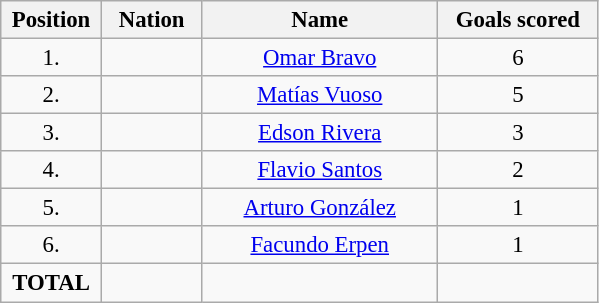<table class="wikitable" style="font-size: 95%; text-align: center;">
<tr>
<th width=60>Position</th>
<th width=60>Nation</th>
<th width=150>Name</th>
<th width=100>Goals scored</th>
</tr>
<tr>
<td>1.</td>
<td></td>
<td><a href='#'>Omar Bravo</a></td>
<td>6</td>
</tr>
<tr>
<td>2.</td>
<td></td>
<td><a href='#'>Matías Vuoso</a></td>
<td>5</td>
</tr>
<tr>
<td>3.</td>
<td></td>
<td><a href='#'>Edson Rivera</a></td>
<td>3</td>
</tr>
<tr>
<td>4.</td>
<td></td>
<td><a href='#'>Flavio Santos</a></td>
<td>2</td>
</tr>
<tr>
<td>5.</td>
<td></td>
<td><a href='#'>Arturo González</a></td>
<td>1</td>
</tr>
<tr>
<td>6.</td>
<td></td>
<td><a href='#'>Facundo Erpen</a></td>
<td>1</td>
</tr>
<tr>
<td><strong>TOTAL</strong></td>
<td></td>
<td></td>
<td></td>
</tr>
</table>
